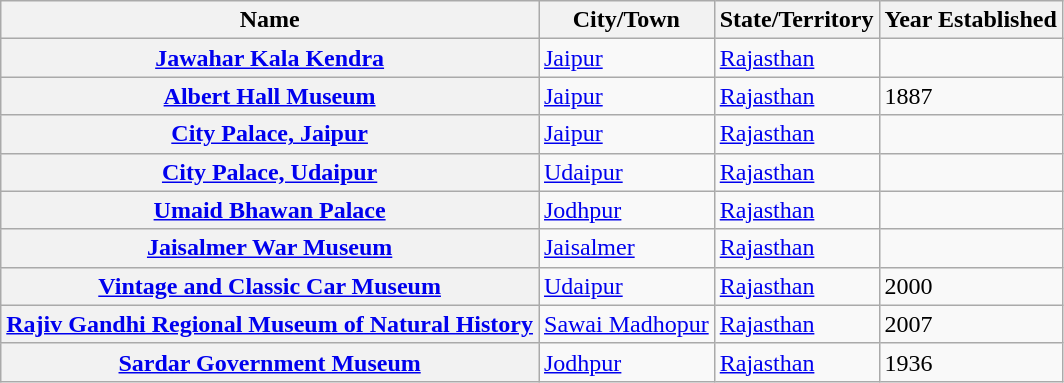<table class="wikitable sortable">
<tr>
<th scope=col>Name</th>
<th scope=col>City/Town</th>
<th scope=col>State/Territory</th>
<th scope=col>Year Established</th>
</tr>
<tr>
<th scope=row><a href='#'>Jawahar Kala Kendra</a></th>
<td><a href='#'>Jaipur</a></td>
<td><a href='#'>Rajasthan</a></td>
<td></td>
</tr>
<tr>
<th scope=row><a href='#'>Albert Hall Museum</a></th>
<td><a href='#'>Jaipur</a></td>
<td><a href='#'>Rajasthan</a></td>
<td>1887</td>
</tr>
<tr>
<th scope=row><a href='#'>City Palace, Jaipur</a></th>
<td><a href='#'>Jaipur</a></td>
<td><a href='#'>Rajasthan</a></td>
<td></td>
</tr>
<tr>
<th scope=row><a href='#'>City Palace, Udaipur</a></th>
<td><a href='#'>Udaipur</a></td>
<td><a href='#'>Rajasthan</a></td>
<td></td>
</tr>
<tr>
<th scope=row><a href='#'>Umaid Bhawan Palace</a></th>
<td><a href='#'>Jodhpur</a></td>
<td><a href='#'>Rajasthan</a></td>
<td></td>
</tr>
<tr>
<th scope=row><a href='#'>Jaisalmer War Museum</a></th>
<td><a href='#'>Jaisalmer</a></td>
<td><a href='#'>Rajasthan</a></td>
<td></td>
</tr>
<tr>
<th scope=row><a href='#'>Vintage and Classic Car Museum</a></th>
<td><a href='#'>Udaipur</a></td>
<td><a href='#'>Rajasthan</a></td>
<td>2000</td>
</tr>
<tr>
<th scope=row><a href='#'>Rajiv Gandhi Regional Museum of Natural History</a></th>
<td><a href='#'>Sawai Madhopur</a></td>
<td><a href='#'>Rajasthan</a></td>
<td>2007</td>
</tr>
<tr>
<th scope=row><a href='#'>Sardar Government Museum</a></th>
<td><a href='#'>Jodhpur</a></td>
<td><a href='#'>Rajasthan</a></td>
<td>1936</td>
</tr>
</table>
